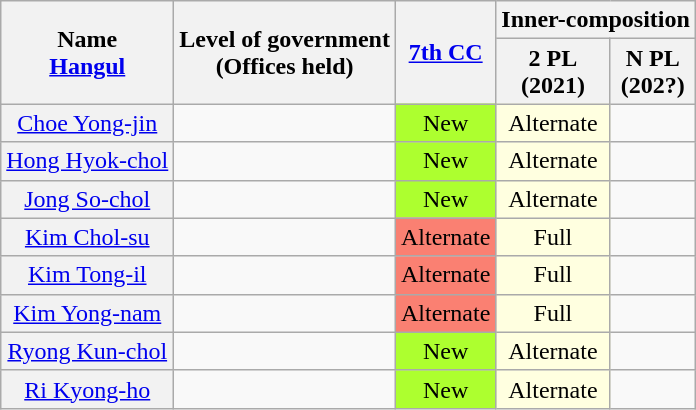<table class="wikitable sortable">
<tr>
<th rowspan="2">Name<br><a href='#'>Hangul</a></th>
<th rowspan="2">Level of government<br>(Offices held)</th>
<th rowspan="2"><a href='#'>7th CC</a></th>
<th colspan="2">Inner-composition</th>
</tr>
<tr>
<th>2 PL<br>(2021)</th>
<th>N PL<br>(202?)</th>
</tr>
<tr>
<th align="center" scope="row" style="font-weight:normal;"><a href='#'>Choe Yong-jin</a></th>
<td></td>
<td align="center" style="background: GreenYellow">New</td>
<td data-sort-value="1" align="center" style="background: LightYellow">Alternate</td>
<td data-sort-value="100"></td>
</tr>
<tr>
<th align="center" scope="row" style="font-weight:normal;"><a href='#'>Hong Hyok-chol</a></th>
<td></td>
<td align="center" style="background: GreenYellow">New</td>
<td data-sort-value="1" align="center" style="background: LightYellow">Alternate</td>
<td data-sort-value="100"></td>
</tr>
<tr>
<th align="center" scope="row" style="font-weight:normal;"><a href='#'>Jong So-chol</a></th>
<td></td>
<td align="center" style="background: GreenYellow">New</td>
<td data-sort-value="1" align="center" style="background: LightYellow">Alternate</td>
<td data-sort-value="100"></td>
</tr>
<tr>
<th align="center" scope="row" style="font-weight:normal;"><a href='#'>Kim Chol-su</a></th>
<td></td>
<td align="center" style="background: Salmon">Alternate</td>
<td data-sort-value="1" align="center" style="background: LightYellow">Full</td>
<td data-sort-value="100"></td>
</tr>
<tr>
<th align="center" scope="row" style="font-weight:normal;"><a href='#'>Kim Tong-il</a></th>
<td></td>
<td align="center" style="background: Salmon">Alternate</td>
<td data-sort-value="1" align="center" style="background: LightYellow">Full</td>
<td data-sort-value="100"></td>
</tr>
<tr>
<th align="center" scope="row" style="font-weight:normal;"><a href='#'>Kim Yong-nam</a></th>
<td></td>
<td align="center" style="background: Salmon">Alternate</td>
<td data-sort-value="1" align="center" style="background: LightYellow">Full</td>
<td data-sort-value="100"></td>
</tr>
<tr>
<th align="center" scope="row" style="font-weight:normal;"><a href='#'>Ryong Kun-chol</a></th>
<td></td>
<td align="center" style="background: GreenYellow">New</td>
<td data-sort-value="1" align="center" style="background: LightYellow">Alternate</td>
<td data-sort-value="100"></td>
</tr>
<tr>
<th align="center" scope="row" style="font-weight:normal;"><a href='#'>Ri Kyong-ho</a></th>
<td></td>
<td align="center" style="background: GreenYellow">New</td>
<td data-sort-value="1" align="center" style="background: LightYellow">Alternate</td>
<td data-sort-value="100"></td>
</tr>
</table>
